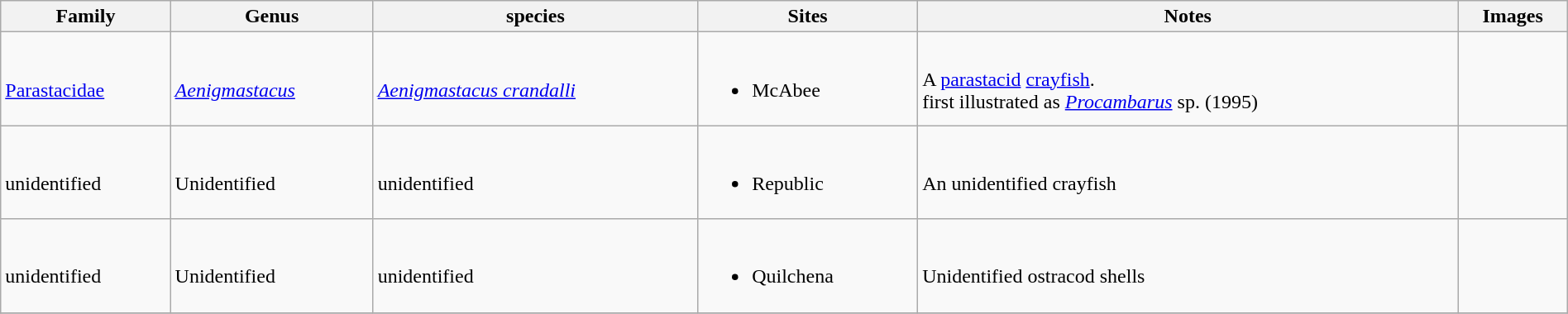<table class="wikitable sortable"  style="margin:auto; width:100%;">
<tr>
<th>Family</th>
<th>Genus</th>
<th>species</th>
<th>Sites</th>
<th>Notes</th>
<th>Images</th>
</tr>
<tr>
<td><br><a href='#'>Parastacidae</a></td>
<td><br><em><a href='#'>Aenigmastacus</a></em></td>
<td><br><em><a href='#'>Aenigmastacus crandalli</a></em></td>
<td><br><ul><li>McAbee</li></ul></td>
<td><br>A <a href='#'>parastacid</a> <a href='#'>crayfish</a>.<br> first illustrated as <em><a href='#'>Procambarus</a></em> sp. (1995)</td>
<td></td>
</tr>
<tr>
<td><br>unidentified</td>
<td><br>Unidentified</td>
<td><br>unidentified</td>
<td><br><ul><li>Republic</li></ul></td>
<td><br>An unidentified crayfish</td>
<td><br></td>
</tr>
<tr>
<td><br>unidentified</td>
<td><br>Unidentified</td>
<td><br>unidentified</td>
<td><br><ul><li>Quilchena</li></ul></td>
<td><br>Unidentified ostracod shells</td>
<td></td>
</tr>
<tr>
</tr>
</table>
